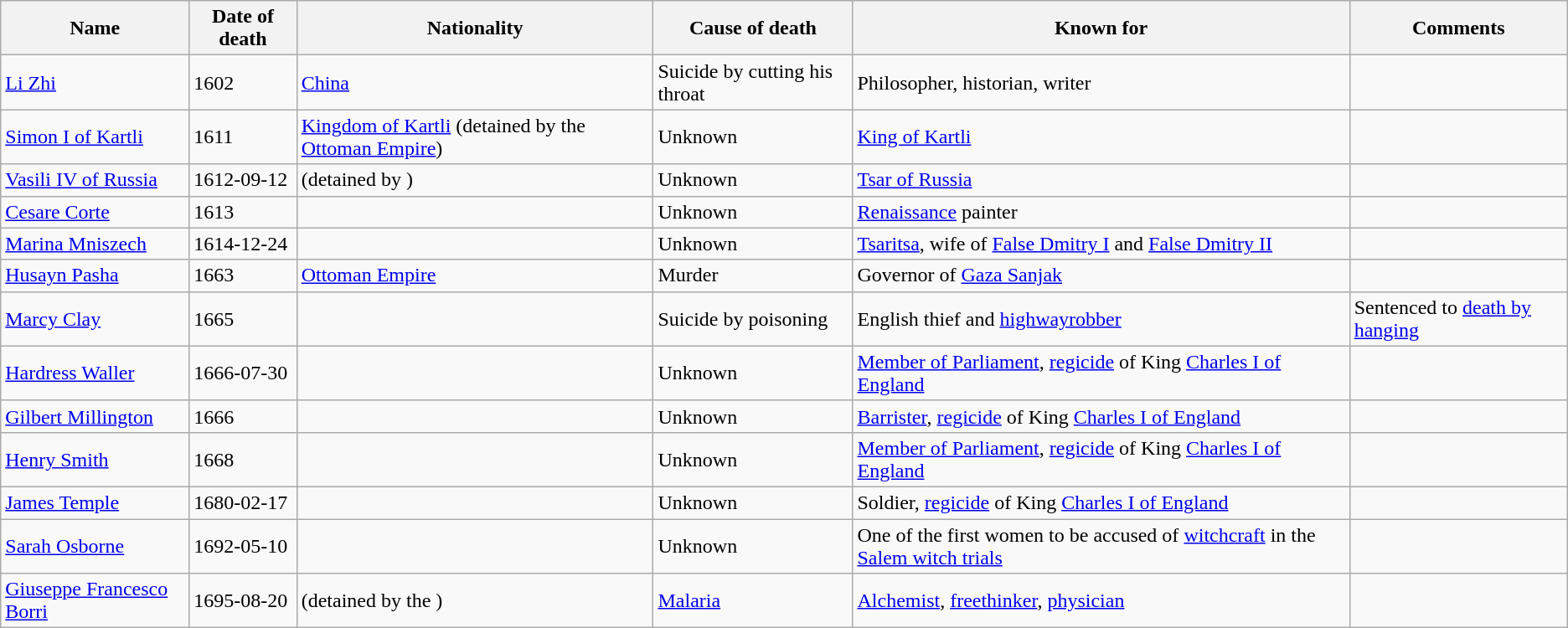<table class="wikitable sortable">
<tr>
<th>Name</th>
<th>Date of death</th>
<th>Nationality</th>
<th>Cause of death</th>
<th>Known for</th>
<th>Comments</th>
</tr>
<tr>
<td><a href='#'>Li Zhi</a></td>
<td>1602</td>
<td><a href='#'>China</a></td>
<td>Suicide by cutting his throat</td>
<td>Philosopher, historian, writer</td>
<td></td>
</tr>
<tr>
<td><a href='#'>Simon I of Kartli</a></td>
<td>1611</td>
<td><a href='#'>Kingdom of Kartli</a> (detained by the <a href='#'>Ottoman Empire</a>)</td>
<td>Unknown</td>
<td><a href='#'>King of Kartli</a></td>
<td></td>
</tr>
<tr>
<td><a href='#'>Vasili IV of Russia</a></td>
<td>1612-09-12</td>
<td> (detained by )</td>
<td>Unknown</td>
<td><a href='#'>Tsar of Russia</a></td>
<td></td>
</tr>
<tr>
<td><a href='#'>Cesare Corte</a></td>
<td>1613</td>
<td></td>
<td>Unknown</td>
<td><a href='#'>Renaissance</a> painter</td>
<td></td>
</tr>
<tr>
<td><a href='#'>Marina Mniszech</a></td>
<td>1614-12-24</td>
<td></td>
<td>Unknown</td>
<td><a href='#'>Tsaritsa</a>, wife of <a href='#'>False Dmitry I</a> and <a href='#'>False Dmitry II</a></td>
<td></td>
</tr>
<tr>
<td><a href='#'>Husayn Pasha</a></td>
<td>1663</td>
<td><a href='#'>Ottoman Empire</a></td>
<td>Murder</td>
<td>Governor of <a href='#'>Gaza Sanjak</a></td>
<td></td>
</tr>
<tr>
<td><a href='#'>Marcy Clay</a></td>
<td>1665</td>
<td></td>
<td>Suicide by poisoning</td>
<td>English thief and <a href='#'>highwayrobber</a></td>
<td>Sentenced to <a href='#'>death by hanging</a></td>
</tr>
<tr>
<td><a href='#'>Hardress Waller</a></td>
<td>1666-07-30</td>
<td></td>
<td>Unknown</td>
<td><a href='#'>Member of Parliament</a>, <a href='#'>regicide</a> of King <a href='#'>Charles I of England</a></td>
<td></td>
</tr>
<tr>
<td><a href='#'>Gilbert Millington</a></td>
<td>1666</td>
<td></td>
<td>Unknown</td>
<td><a href='#'>Barrister</a>, <a href='#'>regicide</a> of King <a href='#'>Charles I of England</a></td>
<td></td>
</tr>
<tr>
<td><a href='#'>Henry Smith</a></td>
<td>1668</td>
<td></td>
<td>Unknown</td>
<td><a href='#'>Member of Parliament</a>, <a href='#'>regicide</a> of King <a href='#'>Charles I of England</a></td>
<td></td>
</tr>
<tr>
<td><a href='#'>James Temple</a></td>
<td>1680-02-17</td>
<td></td>
<td>Unknown</td>
<td>Soldier, <a href='#'>regicide</a> of King <a href='#'>Charles I of England</a></td>
<td></td>
</tr>
<tr>
<td><a href='#'>Sarah Osborne</a></td>
<td>1692-05-10</td>
<td></td>
<td>Unknown</td>
<td>One of the first women to be accused of <a href='#'>witchcraft</a> in the <a href='#'>Salem witch trials</a></td>
<td></td>
</tr>
<tr>
<td><a href='#'>Giuseppe Francesco Borri</a></td>
<td>1695-08-20</td>
<td> (detained by the )</td>
<td><a href='#'>Malaria</a></td>
<td><a href='#'>Alchemist</a>, <a href='#'>freethinker</a>, <a href='#'>physician</a></td>
<td></td>
</tr>
</table>
